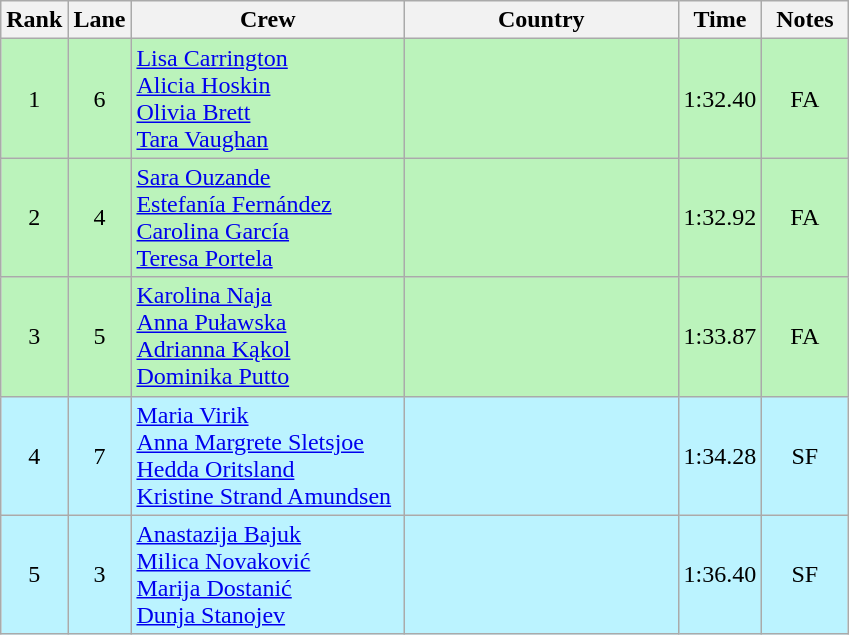<table class="wikitable sortable" style="text-align:center;">
<tr>
<th width="30">Rank</th>
<th width="30">Lane</th>
<th width="175">Crew</th>
<th width="175">Country</th>
<th width="30">Time</th>
<th width="50">Notes</th>
</tr>
<tr bgcolor=bbf3bb>
<td>1</td>
<td>6</td>
<td align="left"><a href='#'>Lisa Carrington</a><br><a href='#'>Alicia Hoskin</a><br><a href='#'>Olivia Brett</a><br><a href='#'>Tara Vaughan</a></td>
<td align="left"></td>
<td>1:32.40</td>
<td>FA</td>
</tr>
<tr bgcolor=bbf3bb>
<td>2</td>
<td>4</td>
<td align="left"><a href='#'>Sara Ouzande</a><br><a href='#'>Estefanía Fernández</a><br><a href='#'>Carolina García</a><br><a href='#'>Teresa Portela</a></td>
<td align="left"></td>
<td>1:32.92</td>
<td>FA</td>
</tr>
<tr bgcolor=bbf3bb>
<td>3</td>
<td>5</td>
<td align="left"><a href='#'>Karolina Naja</a><br><a href='#'>Anna Puławska</a><br><a href='#'>Adrianna Kąkol</a><br><a href='#'>Dominika Putto</a></td>
<td align="left"></td>
<td>1:33.87</td>
<td>FA</td>
</tr>
<tr bgcolor=bbf3ff>
<td>4</td>
<td>7</td>
<td align="left"><a href='#'>Maria Virik</a><br><a href='#'>Anna Margrete Sletsjoe</a><br><a href='#'>Hedda Oritsland</a><br><a href='#'>Kristine Strand Amundsen</a></td>
<td align="left"></td>
<td>1:34.28</td>
<td>SF</td>
</tr>
<tr bgcolor=bbf3ff>
<td>5</td>
<td>3</td>
<td align="left"><a href='#'>Anastazija Bajuk</a><br><a href='#'>Milica Novaković</a><br><a href='#'>Marija Dostanić</a><br><a href='#'>Dunja Stanojev</a></td>
<td align="left"></td>
<td>1:36.40</td>
<td>SF</td>
</tr>
</table>
